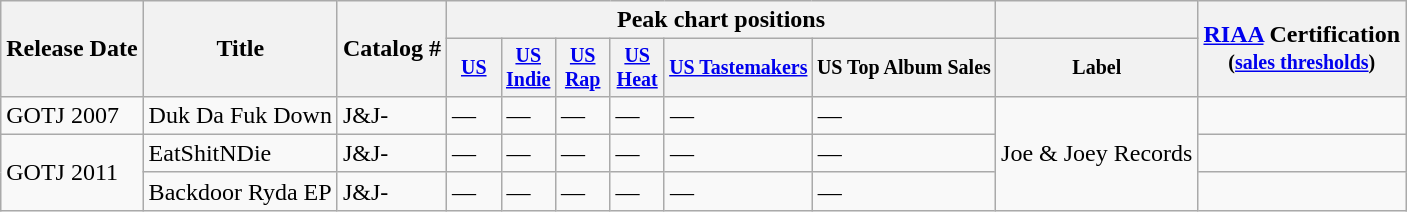<table class="wikitable">
<tr>
<th rowspan="2">Release Date</th>
<th rowspan="2">Title</th>
<th rowspan="2">Catalog #</th>
<th colspan="6">Peak chart positions</th>
<th></th>
<th rowspan="2"><a href='#'>RIAA</a> Certification<br><small>(<a href='#'>sales thresholds</a>)</small></th>
</tr>
<tr style="font-size:smaller;">
<th style="width:30px;"><a href='#'>US</a></th>
<th style="width:30px;"><a href='#'>US Indie</a></th>
<th style="width:30px;"><a href='#'>US Rap</a></th>
<th style="width:30px;"><a href='#'>US Heat</a></th>
<th style="sidth:30px;"><a href='#'>US Tastemakers</a></th>
<th>US Top Album Sales</th>
<th>Label</th>
</tr>
<tr>
<td>GOTJ 2007</td>
<td>Duk Da Fuk Down</td>
<td>J&J-</td>
<td>—</td>
<td>—</td>
<td>—</td>
<td>—</td>
<td>—</td>
<td>—</td>
<td rowspan="3">Joe & Joey Records</td>
<td></td>
</tr>
<tr>
<td rowspan="2">GOTJ 2011</td>
<td>EatShitNDie</td>
<td>J&J-</td>
<td>—</td>
<td>—</td>
<td>—</td>
<td>—</td>
<td>—</td>
<td>—</td>
<td></td>
</tr>
<tr>
<td>Backdoor Ryda EP</td>
<td>J&J-</td>
<td>—</td>
<td>—</td>
<td>—</td>
<td>—</td>
<td>—</td>
<td>—</td>
<td></td>
</tr>
</table>
